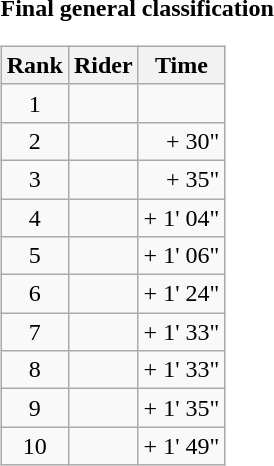<table>
<tr>
<td><strong>Final general classification</strong><br><table class="wikitable">
<tr>
<th scope="col">Rank</th>
<th scope="col">Rider</th>
<th scope="col">Time</th>
</tr>
<tr>
<td style="text-align:center;">1</td>
<td></td>
<td style="text-align:right;"></td>
</tr>
<tr>
<td style="text-align:center;">2</td>
<td></td>
<td style="text-align:right;">+ 30"</td>
</tr>
<tr>
<td style="text-align:center;">3</td>
<td></td>
<td style="text-align:right;">+ 35"</td>
</tr>
<tr>
<td style="text-align:center;">4</td>
<td></td>
<td style="text-align:right;">+ 1' 04"</td>
</tr>
<tr>
<td style="text-align:center;">5</td>
<td></td>
<td style="text-align:right;">+ 1' 06"</td>
</tr>
<tr>
<td style="text-align:center;">6</td>
<td></td>
<td style="text-align:right;">+ 1' 24"</td>
</tr>
<tr>
<td style="text-align:center;">7</td>
<td></td>
<td style="text-align:right;">+ 1' 33"</td>
</tr>
<tr>
<td style="text-align:center;">8</td>
<td></td>
<td style="text-align:right;">+ 1' 33"</td>
</tr>
<tr>
<td style="text-align:center;">9</td>
<td></td>
<td style="text-align:right;">+ 1' 35"</td>
</tr>
<tr>
<td style="text-align:center;">10</td>
<td></td>
<td style="text-align:right;">+ 1' 49"</td>
</tr>
</table>
</td>
</tr>
</table>
